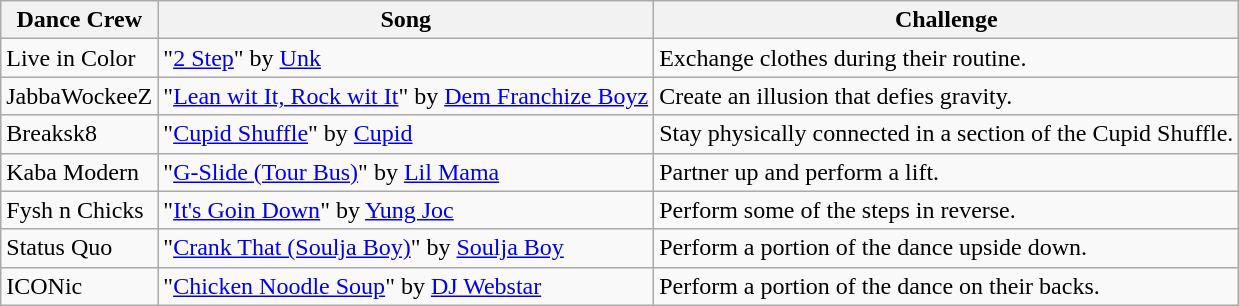<table class="wikitable" style="white-space:nowrap;" fixed;">
<tr>
<th>Dance Crew</th>
<th>Song</th>
<th>Challenge</th>
</tr>
<tr>
<td>Live in Color</td>
<td>"<a href='#'>2 Step</a>" by <a href='#'>Unk</a></td>
<td>Exchange clothes during their routine.</td>
</tr>
<tr>
<td>JabbaWockeeZ</td>
<td>"<a href='#'>Lean wit It, Rock wit It</a>" by <a href='#'>Dem Franchize Boyz</a></td>
<td>Create an illusion that defies gravity.</td>
</tr>
<tr>
<td>Breaksk8</td>
<td>"<a href='#'>Cupid Shuffle</a>" by <a href='#'>Cupid</a></td>
<td>Stay physically connected in a section of the Cupid Shuffle.</td>
</tr>
<tr>
<td>Kaba Modern</td>
<td>"<a href='#'>G-Slide (Tour Bus)</a>" by <a href='#'>Lil Mama</a></td>
<td>Partner up and perform a lift.</td>
</tr>
<tr>
<td>Fysh n Chicks</td>
<td>"<a href='#'>It's Goin Down</a>" by <a href='#'>Yung Joc</a></td>
<td>Perform some of the steps in reverse.</td>
</tr>
<tr>
<td>Status Quo</td>
<td>"<a href='#'>Crank That (Soulja Boy)</a>" by <a href='#'>Soulja Boy</a></td>
<td>Perform a portion of the dance upside down.</td>
</tr>
<tr>
<td>ICONic</td>
<td>"<a href='#'>Chicken Noodle Soup</a>" by <a href='#'>DJ Webstar</a></td>
<td>Perform a portion of the dance on their backs.</td>
</tr>
</table>
